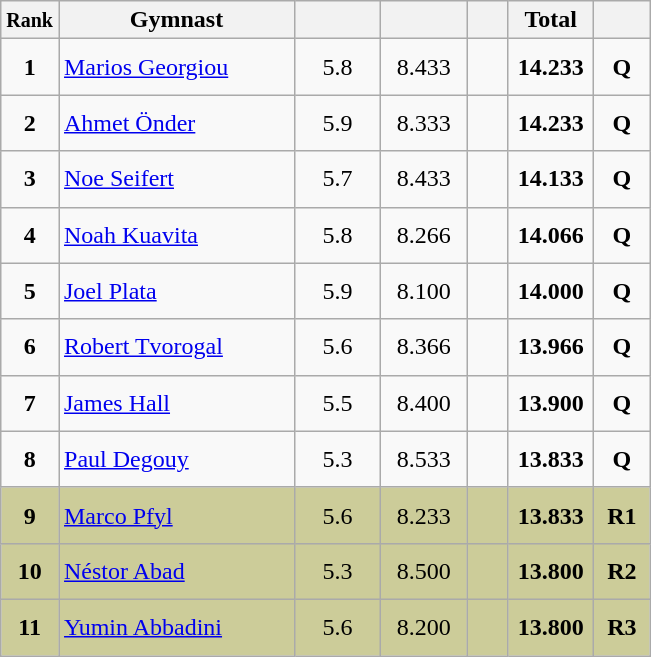<table style="text-align:center;" class="wikitable sortable">
<tr>
<th scope="col" style="width:15px;"><small>Rank</small></th>
<th scope="col" style="width:150px;">Gymnast</th>
<th scope="col" style="width:50px;"><small></small></th>
<th scope="col" style="width:50px;"><small></small></th>
<th scope="col" style="width:20px;"><small></small></th>
<th scope="col" style="width:50px;">Total</th>
<th scope="col" style="width:30px;"><small></small></th>
</tr>
<tr>
<td scope="row" style="text-align:center"><strong>1</strong></td>
<td style="height:30px; text-align:left;"> <a href='#'>Marios Georgiou</a></td>
<td>5.8</td>
<td>8.433</td>
<td></td>
<td><strong>14.233</strong></td>
<td><strong>Q</strong></td>
</tr>
<tr>
<td scope="row" style="text-align:center"><strong>2</strong></td>
<td style="height:30px; text-align:left;"> <a href='#'>Ahmet Önder</a></td>
<td>5.9</td>
<td>8.333</td>
<td></td>
<td><strong>14.233</strong></td>
<td><strong>Q</strong></td>
</tr>
<tr>
<td scope="row" style="text-align:center"><strong>3</strong></td>
<td style="height:30px; text-align:left;"> <a href='#'>Noe Seifert</a></td>
<td>5.7</td>
<td>8.433</td>
<td></td>
<td><strong>14.133</strong></td>
<td><strong>Q</strong></td>
</tr>
<tr>
<td scope="row" style="text-align:center"><strong>4</strong></td>
<td style="height:30px; text-align:left;"> <a href='#'>Noah Kuavita</a></td>
<td>5.8</td>
<td>8.266</td>
<td></td>
<td><strong>14.066</strong></td>
<td><strong>Q</strong></td>
</tr>
<tr>
<td scope="row" style="text-align:center"><strong>5</strong></td>
<td style="height:30px; text-align:left;"> <a href='#'>Joel Plata</a></td>
<td>5.9</td>
<td>8.100</td>
<td></td>
<td><strong>14.000</strong></td>
<td><strong>Q</strong></td>
</tr>
<tr>
<td scope="row" style="text-align:center"><strong>6</strong></td>
<td style="height:30px; text-align:left;"> <a href='#'>Robert Tvorogal</a></td>
<td>5.6</td>
<td>8.366</td>
<td></td>
<td><strong>13.966</strong></td>
<td><strong>Q</strong></td>
</tr>
<tr>
<td scope="row" style="text-align:center"><strong>7</strong></td>
<td style="height:30px; text-align:left;"> <a href='#'>James Hall</a></td>
<td>5.5</td>
<td>8.400</td>
<td></td>
<td><strong>13.900</strong></td>
<td><strong>Q</strong></td>
</tr>
<tr>
<td scope="row" style="text-align:center"><strong>8</strong></td>
<td style="height:30px; text-align:left;"> <a href='#'>Paul Degouy</a></td>
<td>5.3</td>
<td>8.533</td>
<td></td>
<td><strong>13.833</strong></td>
<td><strong>Q</strong></td>
</tr>
<tr style="background:#cccc99;">
<td scope="row" style="text-align:center"><strong>9</strong></td>
<td style="height:30px; text-align:left;"> <a href='#'>Marco Pfyl</a></td>
<td>5.6</td>
<td>8.233</td>
<td></td>
<td><strong>13.833</strong></td>
<td><strong>R1</strong></td>
</tr>
<tr style="background:#cccc99;">
<td scope="row" style="text-align:center"><strong>10</strong></td>
<td style="height:30px; text-align:left;"> <a href='#'>Néstor Abad</a></td>
<td>5.3</td>
<td>8.500</td>
<td></td>
<td><strong>13.800</strong></td>
<td><strong>R2</strong></td>
</tr>
<tr style="background:#cccc99;">
<td scope="row" style="text-align:center"><strong>11</strong></td>
<td style="height:30px; text-align:left;"> <a href='#'>Yumin Abbadini</a></td>
<td>5.6</td>
<td>8.200</td>
<td></td>
<td><strong>13.800</strong></td>
<td><strong>R3</strong></td>
</tr>
</table>
